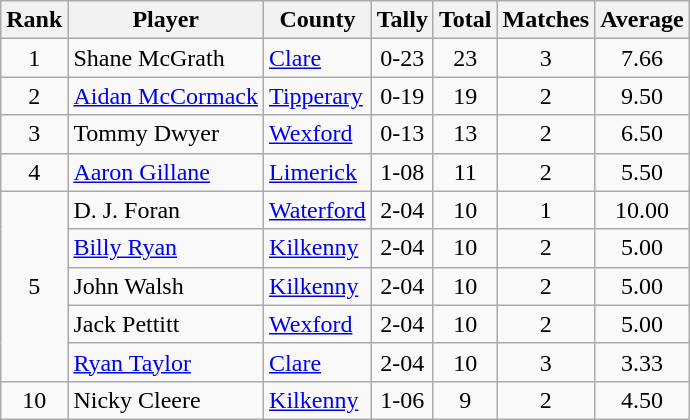<table class="wikitable">
<tr>
<th>Rank</th>
<th>Player</th>
<th>County</th>
<th>Tally</th>
<th>Total</th>
<th>Matches</th>
<th>Average</th>
</tr>
<tr>
<td rowspan=1 align=center>1</td>
<td>Shane McGrath</td>
<td><a href='#'>Clare</a></td>
<td align=center>0-23</td>
<td align=center>23</td>
<td align=center>3</td>
<td align=center>7.66</td>
</tr>
<tr>
<td rowspan=1 align=center>2</td>
<td><a href='#'>Aidan McCormack</a></td>
<td><a href='#'>Tipperary</a></td>
<td align=center>0-19</td>
<td align=center>19</td>
<td align=center>2</td>
<td align=center>9.50</td>
</tr>
<tr>
<td rowspan=1 align=center>3</td>
<td>Tommy Dwyer</td>
<td><a href='#'>Wexford</a></td>
<td align=center>0-13</td>
<td align=center>13</td>
<td align=center>2</td>
<td align=center>6.50</td>
</tr>
<tr>
<td rowspan=1 align=center>4</td>
<td><a href='#'>Aaron Gillane</a></td>
<td><a href='#'>Limerick</a></td>
<td align=center>1-08</td>
<td align=center>11</td>
<td align=center>2</td>
<td align=center>5.50</td>
</tr>
<tr>
<td rowspan=5 align=center>5</td>
<td>D. J. Foran</td>
<td><a href='#'>Waterford</a></td>
<td align=center>2-04</td>
<td align=center>10</td>
<td align=center>1</td>
<td align=center>10.00</td>
</tr>
<tr>
<td><a href='#'>Billy Ryan</a></td>
<td><a href='#'>Kilkenny</a></td>
<td align=center>2-04</td>
<td align=center>10</td>
<td align=center>2</td>
<td align=center>5.00</td>
</tr>
<tr>
<td>John Walsh</td>
<td><a href='#'>Kilkenny</a></td>
<td align=center>2-04</td>
<td align=center>10</td>
<td align=center>2</td>
<td align=center>5.00</td>
</tr>
<tr>
<td>Jack Pettitt</td>
<td><a href='#'>Wexford</a></td>
<td align=center>2-04</td>
<td align=center>10</td>
<td align=center>2</td>
<td align=center>5.00</td>
</tr>
<tr>
<td><a href='#'>Ryan Taylor</a></td>
<td><a href='#'>Clare</a></td>
<td align=center>2-04</td>
<td align=center>10</td>
<td align=center>3</td>
<td align=center>3.33</td>
</tr>
<tr>
<td rowspan=1 align=center>10</td>
<td>Nicky Cleere</td>
<td><a href='#'>Kilkenny</a></td>
<td align=center>1-06</td>
<td align=center>9</td>
<td align=center>2</td>
<td align=center>4.50</td>
</tr>
</table>
